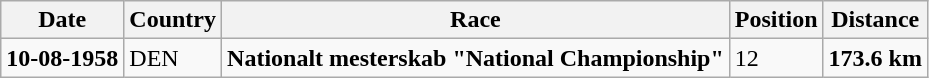<table class="wikitable">
<tr>
<th>Date</th>
<th>Country</th>
<th>Race</th>
<th>Position</th>
<th>Distance</th>
</tr>
<tr>
<td><strong>10-08-1958</strong></td>
<td> DEN</td>
<td><strong>Nationalt mesterskab "National Championship"</strong></td>
<td>12</td>
<td><strong>173.6 km</strong></td>
</tr>
</table>
